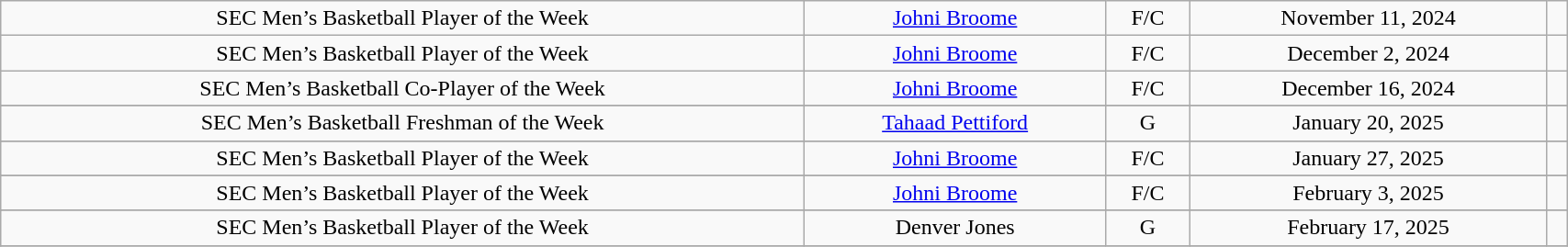<table class="wikitable" style="width: 90%;text-align: center;">
<tr align="center">
<td rowspan="1">SEC Men’s Basketball Player of the Week</td>
<td><a href='#'>Johni Broome</a></td>
<td>F/C</td>
<td>November 11, 2024</td>
<td></td>
</tr>
<tr align="center">
<td rowspan="1">SEC Men’s Basketball Player of the Week</td>
<td><a href='#'>Johni Broome</a></td>
<td>F/C</td>
<td>December 2, 2024</td>
<td></td>
</tr>
<tr align="center">
<td rowspan="1">SEC Men’s Basketball Co-Player of the Week</td>
<td><a href='#'>Johni Broome</a></td>
<td>F/C</td>
<td>December 16, 2024</td>
<td></td>
</tr>
<tr>
</tr>
<tr align="center">
<td rowspan="1">SEC Men’s Basketball Freshman of the Week</td>
<td><a href='#'>Tahaad Pettiford</a></td>
<td>G</td>
<td>January 20, 2025</td>
<td></td>
</tr>
<tr>
</tr>
<tr align="center">
<td rowspan="1">SEC Men’s Basketball Player of the Week</td>
<td><a href='#'>Johni Broome</a></td>
<td>F/C</td>
<td>January 27, 2025</td>
<td></td>
</tr>
<tr>
</tr>
<tr align="center">
<td rowspan="1">SEC Men’s Basketball Player of the Week</td>
<td><a href='#'>Johni Broome</a></td>
<td>F/C</td>
<td>February 3, 2025</td>
<td></td>
</tr>
<tr>
</tr>
<tr align="center">
<td rowspan="1">SEC Men’s Basketball Player of the Week</td>
<td>Denver Jones</td>
<td>G</td>
<td>February 17, 2025</td>
<td></td>
</tr>
<tr>
</tr>
</table>
